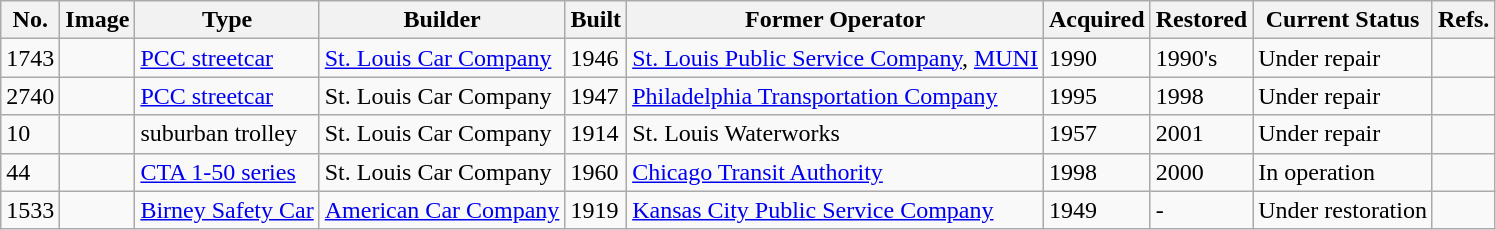<table class="wikitable">
<tr>
<th>No.</th>
<th>Image</th>
<th>Type</th>
<th>Builder</th>
<th>Built</th>
<th>Former Operator</th>
<th>Acquired</th>
<th>Restored</th>
<th>Current Status</th>
<th>Refs.</th>
</tr>
<tr>
<td>1743</td>
<td></td>
<td><a href='#'>PCC streetcar</a></td>
<td><a href='#'>St. Louis Car Company</a></td>
<td>1946</td>
<td><a href='#'>St. Louis Public Service Company</a>, <a href='#'>MUNI</a></td>
<td>1990</td>
<td>1990's</td>
<td>Under repair</td>
<td></td>
</tr>
<tr>
<td>2740</td>
<td></td>
<td><a href='#'>PCC streetcar</a></td>
<td>St. Louis Car Company</td>
<td>1947</td>
<td><a href='#'>Philadelphia Transportation Company</a></td>
<td>1995</td>
<td>1998</td>
<td>Under repair</td>
<td></td>
</tr>
<tr>
<td>10</td>
<td></td>
<td>suburban trolley</td>
<td>St. Louis Car Company</td>
<td>1914</td>
<td>St. Louis Waterworks</td>
<td>1957</td>
<td>2001</td>
<td>Under repair</td>
<td></td>
</tr>
<tr>
<td>44</td>
<td></td>
<td><a href='#'>CTA 1-50 series</a></td>
<td>St. Louis Car Company</td>
<td>1960</td>
<td><a href='#'>Chicago Transit Authority</a></td>
<td>1998</td>
<td>2000</td>
<td>In operation</td>
<td></td>
</tr>
<tr>
<td>1533</td>
<td></td>
<td><a href='#'>Birney Safety Car</a></td>
<td><a href='#'>American Car Company</a></td>
<td>1919</td>
<td><a href='#'>Kansas City Public Service Company</a></td>
<td>1949</td>
<td>-</td>
<td>Under restoration</td>
<td></td>
</tr>
</table>
